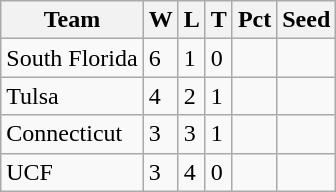<table class=wikitable>
<tr>
<th>Team</th>
<th>W</th>
<th>L</th>
<th>T</th>
<th>Pct</th>
<th>Seed</th>
</tr>
<tr>
<td>South Florida</td>
<td>6</td>
<td>1</td>
<td>0</td>
<td></td>
<td></td>
</tr>
<tr>
<td>Tulsa</td>
<td>4</td>
<td>2</td>
<td>1</td>
<td></td>
<td></td>
</tr>
<tr>
<td>Connecticut</td>
<td>3</td>
<td>3</td>
<td>1</td>
<td></td>
<td></td>
</tr>
<tr>
<td>UCF</td>
<td>3</td>
<td>4</td>
<td>0</td>
<td></td>
<td></td>
</tr>
</table>
